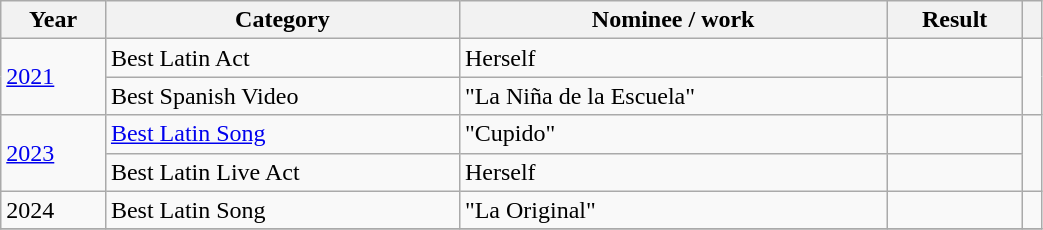<table class="wikitable" style="width:55%;">
<tr>
<th>Year</th>
<th>Category</th>
<th>Nominee / work</th>
<th>Result</th>
<th></th>
</tr>
<tr>
<td rowspan="2"><a href='#'>2021</a></td>
<td>Best Latin Act</td>
<td>Herself</td>
<td></td>
<td rowspan="2" style="text-align:center;"></td>
</tr>
<tr>
<td>Best Spanish Video</td>
<td>"La Niña de la Escuela" </td>
<td></td>
</tr>
<tr>
<td rowspan="2"><a href='#'>2023</a></td>
<td><a href='#'>Best Latin Song</a></td>
<td>"Cupido"</td>
<td></td>
<td rowspan="2" style="text-align:center;"></td>
</tr>
<tr>
<td>Best Latin Live Act</td>
<td>Herself</td>
<td></td>
</tr>
<tr>
<td>2024</td>
<td>Best Latin Song</td>
<td>"La Original"</td>
<td></td>
<td style="text-align:center;"></td>
</tr>
<tr>
</tr>
</table>
